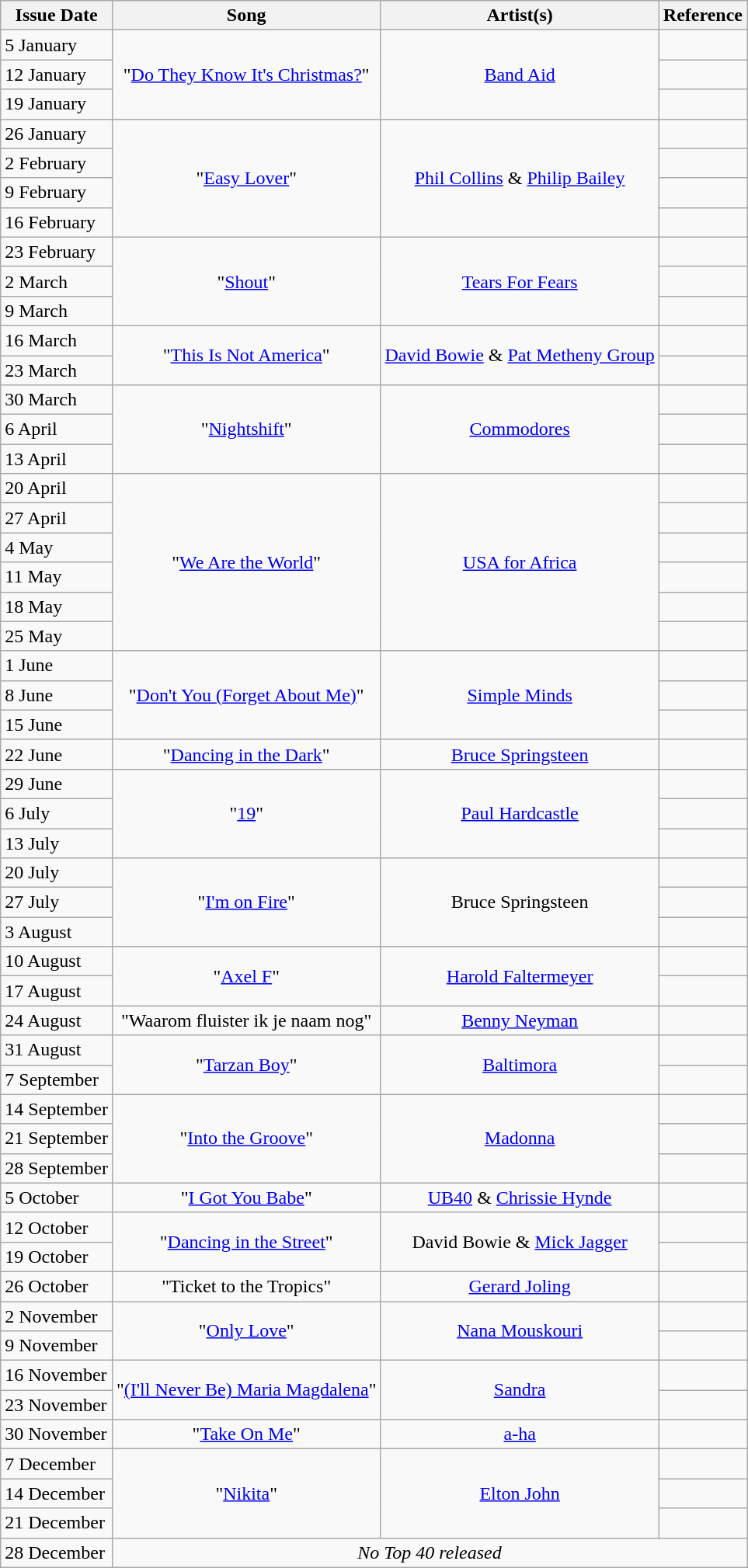<table class="wikitable">
<tr>
<th style="text-align:center;">Issue Date</th>
<th style="text-align:center;">Song</th>
<th style="text-align:center;">Artist(s)</th>
<th style="text-align:center;">Reference</th>
</tr>
<tr>
<td align="left">5 January</td>
<td style="text-align:center;" rowspan="3">"<a href='#'>Do They Know It's Christmas?</a>"</td>
<td style="text-align:center;" rowspan="3"><a href='#'>Band Aid</a></td>
<td style="text-align:center;"></td>
</tr>
<tr>
<td align="left">12 January</td>
<td style="text-align:center;"></td>
</tr>
<tr>
<td align="left">19 January</td>
<td style="text-align:center;"></td>
</tr>
<tr>
<td align="left">26 January</td>
<td style="text-align:center;" rowspan="4">"<a href='#'>Easy Lover</a>"</td>
<td style="text-align:center;" rowspan="4"><a href='#'>Phil Collins</a> & <a href='#'>Philip Bailey</a></td>
<td style="text-align:center;"></td>
</tr>
<tr>
<td align="left">2 February</td>
<td style="text-align:center;"></td>
</tr>
<tr>
<td align="left">9 February</td>
<td style="text-align:center;"></td>
</tr>
<tr>
<td align="left">16 February</td>
<td style="text-align:center;"></td>
</tr>
<tr>
<td align="left">23 February</td>
<td style="text-align:center;" rowspan="3">"<a href='#'>Shout</a>"</td>
<td style="text-align:center;" rowspan="3"><a href='#'>Tears For Fears</a></td>
<td style="text-align:center;"></td>
</tr>
<tr>
<td align="left">2 March</td>
<td style="text-align:center;"></td>
</tr>
<tr>
<td align="left">9 March</td>
<td style="text-align:center;"></td>
</tr>
<tr>
<td align="left">16 March</td>
<td style="text-align:center;" rowspan="2">"<a href='#'>This Is Not America</a>"</td>
<td style="text-align:center;" rowspan="2"><a href='#'>David Bowie</a> & <a href='#'>Pat Metheny Group</a></td>
<td style="text-align:center;"></td>
</tr>
<tr>
<td align="left">23 March</td>
<td style="text-align:center;"></td>
</tr>
<tr>
<td align="left">30 March</td>
<td style="text-align:center;" rowspan="3">"<a href='#'>Nightshift</a>"</td>
<td style="text-align:center;" rowspan="3"><a href='#'>Commodores</a></td>
<td style="text-align:center;"></td>
</tr>
<tr>
<td align="left">6 April</td>
<td style="text-align:center;"></td>
</tr>
<tr>
<td align="left">13 April</td>
<td style="text-align:center;"></td>
</tr>
<tr>
<td align="left">20 April</td>
<td style="text-align:center;" rowspan="6">"<a href='#'>We Are the World</a>"</td>
<td style="text-align:center;" rowspan="6"><a href='#'>USA for Africa</a></td>
<td style="text-align:center;"></td>
</tr>
<tr>
<td align="left">27 April</td>
<td style="text-align:center;"></td>
</tr>
<tr>
<td align="left">4 May</td>
<td style="text-align:center;"></td>
</tr>
<tr>
<td align="left">11 May</td>
<td style="text-align:center;"></td>
</tr>
<tr>
<td align="left">18 May</td>
<td style="text-align:center;"></td>
</tr>
<tr>
<td align="left">25 May</td>
<td style="text-align:center;"></td>
</tr>
<tr>
<td align="left">1 June</td>
<td style="text-align:center;" rowspan="3">"<a href='#'>Don't You (Forget About Me)</a>"</td>
<td style="text-align:center;" rowspan="3"><a href='#'>Simple Minds</a></td>
<td style="text-align:center;"></td>
</tr>
<tr>
<td align="left">8 June</td>
<td style="text-align:center;"></td>
</tr>
<tr>
<td align="left">15 June</td>
<td style="text-align:center;"></td>
</tr>
<tr>
<td align="left">22 June</td>
<td style="text-align:center;">"<a href='#'>Dancing in the Dark</a>"</td>
<td style="text-align:center;"><a href='#'>Bruce Springsteen</a></td>
<td style="text-align:center;"></td>
</tr>
<tr>
<td align="left">29 June</td>
<td style="text-align:center;" rowspan="3">"<a href='#'>19</a>"</td>
<td style="text-align:center;" rowspan="3"><a href='#'>Paul Hardcastle</a></td>
<td style="text-align:center;"></td>
</tr>
<tr>
<td align="left">6 July</td>
<td style="text-align:center;"></td>
</tr>
<tr>
<td align="left">13 July</td>
<td style="text-align:center;"></td>
</tr>
<tr>
<td align="left">20 July</td>
<td style="text-align:center;" rowspan="3">"<a href='#'>I'm on Fire</a>"</td>
<td style="text-align:center;" rowspan="3">Bruce Springsteen</td>
<td style="text-align:center;"></td>
</tr>
<tr>
<td align="left">27 July</td>
<td style="text-align:center;"></td>
</tr>
<tr>
<td align="left">3 August</td>
<td style="text-align:center;"></td>
</tr>
<tr>
<td align="left">10 August</td>
<td style="text-align:center;" rowspan="2">"<a href='#'>Axel F</a>"</td>
<td style="text-align:center;" rowspan="2"><a href='#'>Harold Faltermeyer</a></td>
<td style="text-align:center;"></td>
</tr>
<tr>
<td align="left">17 August</td>
<td style="text-align:center;"></td>
</tr>
<tr>
<td align="left">24 August</td>
<td style="text-align:center;">"Waarom fluister ik je naam nog"</td>
<td style="text-align:center;"><a href='#'>Benny Neyman</a></td>
<td style="text-align:center;"></td>
</tr>
<tr>
<td align="left">31 August</td>
<td style="text-align:center;" rowspan="2">"<a href='#'>Tarzan Boy</a>"</td>
<td style="text-align:center;" rowspan="2"><a href='#'>Baltimora</a></td>
<td style="text-align:center;"></td>
</tr>
<tr>
<td align="left">7 September</td>
<td style="text-align:center;"></td>
</tr>
<tr>
<td align="left">14 September</td>
<td style="text-align:center;" rowspan="3">"<a href='#'>Into the Groove</a>"</td>
<td style="text-align:center;" rowspan="3"><a href='#'>Madonna</a></td>
<td style="text-align:center;"></td>
</tr>
<tr>
<td align="left">21 September</td>
<td style="text-align:center;"></td>
</tr>
<tr>
<td align="left">28 September</td>
<td style="text-align:center;"></td>
</tr>
<tr>
<td align="left">5 October</td>
<td style="text-align:center;">"<a href='#'>I Got You Babe</a>"</td>
<td style="text-align:center;"><a href='#'>UB40</a> & <a href='#'>Chrissie Hynde</a></td>
<td style="text-align:center;"></td>
</tr>
<tr>
<td align="left">12 October</td>
<td style="text-align:center;" rowspan="2">"<a href='#'>Dancing in the Street</a>"</td>
<td style="text-align:center;" rowspan="2">David Bowie & <a href='#'>Mick Jagger</a></td>
<td style="text-align:center;"></td>
</tr>
<tr>
<td align="left">19 October</td>
<td style="text-align:center;"></td>
</tr>
<tr>
<td align="left">26 October</td>
<td style="text-align:center;">"Ticket to the Tropics"</td>
<td style="text-align:center;"><a href='#'>Gerard Joling</a></td>
<td style="text-align:center;"></td>
</tr>
<tr>
<td align="left">2 November</td>
<td style="text-align:center;" rowspan="2">"<a href='#'>Only Love</a>"</td>
<td style="text-align:center;" rowspan="2"><a href='#'>Nana Mouskouri</a></td>
<td style="text-align:center;"></td>
</tr>
<tr>
<td align="left">9 November</td>
<td style="text-align:center;"></td>
</tr>
<tr>
<td align="left">16 November</td>
<td style="text-align:center;" rowspan="2">"<a href='#'>(I'll Never Be) Maria Magdalena</a>"</td>
<td style="text-align:center;" rowspan="2"><a href='#'>Sandra</a></td>
<td style="text-align:center;"></td>
</tr>
<tr>
<td align="left">23 November</td>
<td style="text-align:center;"></td>
</tr>
<tr>
<td align="left">30 November</td>
<td style="text-align:center;">"<a href='#'>Take On Me</a>"</td>
<td style="text-align:center;"><a href='#'>a-ha</a></td>
<td style="text-align:center;"></td>
</tr>
<tr>
<td align="left">7 December</td>
<td style="text-align:center;" rowspan="3">"<a href='#'>Nikita</a>"</td>
<td style="text-align:center;" rowspan="3"><a href='#'>Elton John</a></td>
<td style="text-align:center;"></td>
</tr>
<tr>
<td align="left">14 December</td>
<td style="text-align:center;"></td>
</tr>
<tr>
<td align="left">21 December</td>
<td style="text-align:center;"></td>
</tr>
<tr>
<td align="left">28 December</td>
<td style="text-align:center;" colspan="3"><em>No Top 40 released</em></td>
</tr>
</table>
